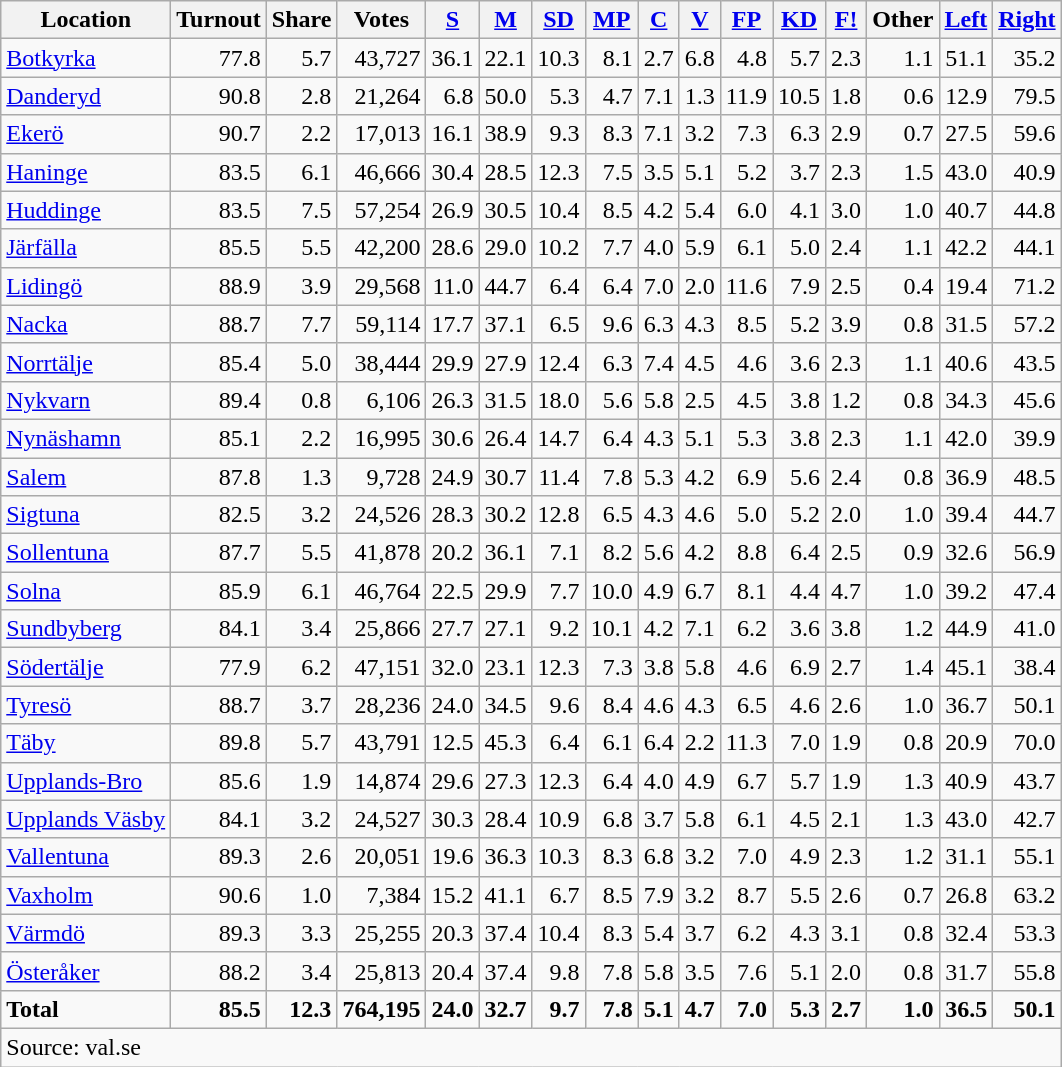<table class="wikitable sortable" style=text-align:right>
<tr>
<th>Location</th>
<th>Turnout</th>
<th>Share</th>
<th>Votes</th>
<th><a href='#'>S</a></th>
<th><a href='#'>M</a></th>
<th><a href='#'>SD</a></th>
<th><a href='#'>MP</a></th>
<th><a href='#'>C</a></th>
<th><a href='#'>V</a></th>
<th><a href='#'>FP</a></th>
<th><a href='#'>KD</a></th>
<th><a href='#'>F!</a></th>
<th>Other</th>
<th><a href='#'>Left</a></th>
<th><a href='#'>Right</a></th>
</tr>
<tr>
<td align=left><a href='#'>Botkyrka</a></td>
<td>77.8</td>
<td>5.7</td>
<td>43,727</td>
<td>36.1</td>
<td>22.1</td>
<td>10.3</td>
<td>8.1</td>
<td>2.7</td>
<td>6.8</td>
<td>4.8</td>
<td>5.7</td>
<td>2.3</td>
<td>1.1</td>
<td>51.1</td>
<td>35.2</td>
</tr>
<tr>
<td align=left><a href='#'>Danderyd</a></td>
<td>90.8</td>
<td>2.8</td>
<td>21,264</td>
<td>6.8</td>
<td>50.0</td>
<td>5.3</td>
<td>4.7</td>
<td>7.1</td>
<td>1.3</td>
<td>11.9</td>
<td>10.5</td>
<td>1.8</td>
<td>0.6</td>
<td>12.9</td>
<td>79.5</td>
</tr>
<tr>
<td align=left><a href='#'>Ekerö</a></td>
<td>90.7</td>
<td>2.2</td>
<td>17,013</td>
<td>16.1</td>
<td>38.9</td>
<td>9.3</td>
<td>8.3</td>
<td>7.1</td>
<td>3.2</td>
<td>7.3</td>
<td>6.3</td>
<td>2.9</td>
<td>0.7</td>
<td>27.5</td>
<td>59.6</td>
</tr>
<tr>
<td align=left><a href='#'>Haninge</a></td>
<td>83.5</td>
<td>6.1</td>
<td>46,666</td>
<td>30.4</td>
<td>28.5</td>
<td>12.3</td>
<td>7.5</td>
<td>3.5</td>
<td>5.1</td>
<td>5.2</td>
<td>3.7</td>
<td>2.3</td>
<td>1.5</td>
<td>43.0</td>
<td>40.9</td>
</tr>
<tr>
<td align=left><a href='#'>Huddinge</a></td>
<td>83.5</td>
<td>7.5</td>
<td>57,254</td>
<td>26.9</td>
<td>30.5</td>
<td>10.4</td>
<td>8.5</td>
<td>4.2</td>
<td>5.4</td>
<td>6.0</td>
<td>4.1</td>
<td>3.0</td>
<td>1.0</td>
<td>40.7</td>
<td>44.8</td>
</tr>
<tr>
<td align=left><a href='#'>Järfälla</a></td>
<td>85.5</td>
<td>5.5</td>
<td>42,200</td>
<td>28.6</td>
<td>29.0</td>
<td>10.2</td>
<td>7.7</td>
<td>4.0</td>
<td>5.9</td>
<td>6.1</td>
<td>5.0</td>
<td>2.4</td>
<td>1.1</td>
<td>42.2</td>
<td>44.1</td>
</tr>
<tr>
<td align=left><a href='#'>Lidingö</a></td>
<td>88.9</td>
<td>3.9</td>
<td>29,568</td>
<td>11.0</td>
<td>44.7</td>
<td>6.4</td>
<td>6.4</td>
<td>7.0</td>
<td>2.0</td>
<td>11.6</td>
<td>7.9</td>
<td>2.5</td>
<td>0.4</td>
<td>19.4</td>
<td>71.2</td>
</tr>
<tr>
<td align=left><a href='#'>Nacka</a></td>
<td>88.7</td>
<td>7.7</td>
<td>59,114</td>
<td>17.7</td>
<td>37.1</td>
<td>6.5</td>
<td>9.6</td>
<td>6.3</td>
<td>4.3</td>
<td>8.5</td>
<td>5.2</td>
<td>3.9</td>
<td>0.8</td>
<td>31.5</td>
<td>57.2</td>
</tr>
<tr>
<td align=left><a href='#'>Norrtälje</a></td>
<td>85.4</td>
<td>5.0</td>
<td>38,444</td>
<td>29.9</td>
<td>27.9</td>
<td>12.4</td>
<td>6.3</td>
<td>7.4</td>
<td>4.5</td>
<td>4.6</td>
<td>3.6</td>
<td>2.3</td>
<td>1.1</td>
<td>40.6</td>
<td>43.5</td>
</tr>
<tr>
<td align=left><a href='#'>Nykvarn</a></td>
<td>89.4</td>
<td>0.8</td>
<td>6,106</td>
<td>26.3</td>
<td>31.5</td>
<td>18.0</td>
<td>5.6</td>
<td>5.8</td>
<td>2.5</td>
<td>4.5</td>
<td>3.8</td>
<td>1.2</td>
<td>0.8</td>
<td>34.3</td>
<td>45.6</td>
</tr>
<tr>
<td align=left><a href='#'>Nynäshamn</a></td>
<td>85.1</td>
<td>2.2</td>
<td>16,995</td>
<td>30.6</td>
<td>26.4</td>
<td>14.7</td>
<td>6.4</td>
<td>4.3</td>
<td>5.1</td>
<td>5.3</td>
<td>3.8</td>
<td>2.3</td>
<td>1.1</td>
<td>42.0</td>
<td>39.9</td>
</tr>
<tr>
<td align=left><a href='#'>Salem</a></td>
<td>87.8</td>
<td>1.3</td>
<td>9,728</td>
<td>24.9</td>
<td>30.7</td>
<td>11.4</td>
<td>7.8</td>
<td>5.3</td>
<td>4.2</td>
<td>6.9</td>
<td>5.6</td>
<td>2.4</td>
<td>0.8</td>
<td>36.9</td>
<td>48.5</td>
</tr>
<tr>
<td align=left><a href='#'>Sigtuna</a></td>
<td>82.5</td>
<td>3.2</td>
<td>24,526</td>
<td>28.3</td>
<td>30.2</td>
<td>12.8</td>
<td>6.5</td>
<td>4.3</td>
<td>4.6</td>
<td>5.0</td>
<td>5.2</td>
<td>2.0</td>
<td>1.0</td>
<td>39.4</td>
<td>44.7</td>
</tr>
<tr>
<td align=left><a href='#'>Sollentuna</a></td>
<td>87.7</td>
<td>5.5</td>
<td>41,878</td>
<td>20.2</td>
<td>36.1</td>
<td>7.1</td>
<td>8.2</td>
<td>5.6</td>
<td>4.2</td>
<td>8.8</td>
<td>6.4</td>
<td>2.5</td>
<td>0.9</td>
<td>32.6</td>
<td>56.9</td>
</tr>
<tr>
<td align=left><a href='#'>Solna</a></td>
<td>85.9</td>
<td>6.1</td>
<td>46,764</td>
<td>22.5</td>
<td>29.9</td>
<td>7.7</td>
<td>10.0</td>
<td>4.9</td>
<td>6.7</td>
<td>8.1</td>
<td>4.4</td>
<td>4.7</td>
<td>1.0</td>
<td>39.2</td>
<td>47.4</td>
</tr>
<tr>
<td align=left><a href='#'>Sundbyberg</a></td>
<td>84.1</td>
<td>3.4</td>
<td>25,866</td>
<td>27.7</td>
<td>27.1</td>
<td>9.2</td>
<td>10.1</td>
<td>4.2</td>
<td>7.1</td>
<td>6.2</td>
<td>3.6</td>
<td>3.8</td>
<td>1.2</td>
<td>44.9</td>
<td>41.0</td>
</tr>
<tr>
<td align=left><a href='#'>Södertälje</a></td>
<td>77.9</td>
<td>6.2</td>
<td>47,151</td>
<td>32.0</td>
<td>23.1</td>
<td>12.3</td>
<td>7.3</td>
<td>3.8</td>
<td>5.8</td>
<td>4.6</td>
<td>6.9</td>
<td>2.7</td>
<td>1.4</td>
<td>45.1</td>
<td>38.4</td>
</tr>
<tr>
<td align=left><a href='#'>Tyresö</a></td>
<td>88.7</td>
<td>3.7</td>
<td>28,236</td>
<td>24.0</td>
<td>34.5</td>
<td>9.6</td>
<td>8.4</td>
<td>4.6</td>
<td>4.3</td>
<td>6.5</td>
<td>4.6</td>
<td>2.6</td>
<td>1.0</td>
<td>36.7</td>
<td>50.1</td>
</tr>
<tr>
<td align=left><a href='#'>Täby</a></td>
<td>89.8</td>
<td>5.7</td>
<td>43,791</td>
<td>12.5</td>
<td>45.3</td>
<td>6.4</td>
<td>6.1</td>
<td>6.4</td>
<td>2.2</td>
<td>11.3</td>
<td>7.0</td>
<td>1.9</td>
<td>0.8</td>
<td>20.9</td>
<td>70.0</td>
</tr>
<tr>
<td align=left><a href='#'>Upplands-Bro</a></td>
<td>85.6</td>
<td>1.9</td>
<td>14,874</td>
<td>29.6</td>
<td>27.3</td>
<td>12.3</td>
<td>6.4</td>
<td>4.0</td>
<td>4.9</td>
<td>6.7</td>
<td>5.7</td>
<td>1.9</td>
<td>1.3</td>
<td>40.9</td>
<td>43.7</td>
</tr>
<tr>
<td align=left><a href='#'>Upplands Väsby</a></td>
<td>84.1</td>
<td>3.2</td>
<td>24,527</td>
<td>30.3</td>
<td>28.4</td>
<td>10.9</td>
<td>6.8</td>
<td>3.7</td>
<td>5.8</td>
<td>6.1</td>
<td>4.5</td>
<td>2.1</td>
<td>1.3</td>
<td>43.0</td>
<td>42.7</td>
</tr>
<tr>
<td align=left><a href='#'>Vallentuna</a></td>
<td>89.3</td>
<td>2.6</td>
<td>20,051</td>
<td>19.6</td>
<td>36.3</td>
<td>10.3</td>
<td>8.3</td>
<td>6.8</td>
<td>3.2</td>
<td>7.0</td>
<td>4.9</td>
<td>2.3</td>
<td>1.2</td>
<td>31.1</td>
<td>55.1</td>
</tr>
<tr>
<td align=left><a href='#'>Vaxholm</a></td>
<td>90.6</td>
<td>1.0</td>
<td>7,384</td>
<td>15.2</td>
<td>41.1</td>
<td>6.7</td>
<td>8.5</td>
<td>7.9</td>
<td>3.2</td>
<td>8.7</td>
<td>5.5</td>
<td>2.6</td>
<td>0.7</td>
<td>26.8</td>
<td>63.2</td>
</tr>
<tr>
<td align=left><a href='#'>Värmdö</a></td>
<td>89.3</td>
<td>3.3</td>
<td>25,255</td>
<td>20.3</td>
<td>37.4</td>
<td>10.4</td>
<td>8.3</td>
<td>5.4</td>
<td>3.7</td>
<td>6.2</td>
<td>4.3</td>
<td>3.1</td>
<td>0.8</td>
<td>32.4</td>
<td>53.3</td>
</tr>
<tr>
<td align=left><a href='#'>Österåker</a></td>
<td>88.2</td>
<td>3.4</td>
<td>25,813</td>
<td>20.4</td>
<td>37.4</td>
<td>9.8</td>
<td>7.8</td>
<td>5.8</td>
<td>3.5</td>
<td>7.6</td>
<td>5.1</td>
<td>2.0</td>
<td>0.8</td>
<td>31.7</td>
<td>55.8</td>
</tr>
<tr>
<td align=left><strong>Total</strong></td>
<td><strong>85.5</strong></td>
<td><strong>12.3</strong></td>
<td><strong>764,195</strong></td>
<td><strong>24.0</strong></td>
<td><strong>32.7</strong></td>
<td><strong>9.7</strong></td>
<td><strong>7.8</strong></td>
<td><strong>5.1</strong></td>
<td><strong>4.7</strong></td>
<td><strong>7.0</strong></td>
<td><strong>5.3</strong></td>
<td><strong>2.7</strong></td>
<td><strong>1.0</strong></td>
<td><strong>36.5</strong></td>
<td><strong>50.1</strong></td>
</tr>
<tr>
<td align=left colspan=16>Source: val.se </td>
</tr>
</table>
